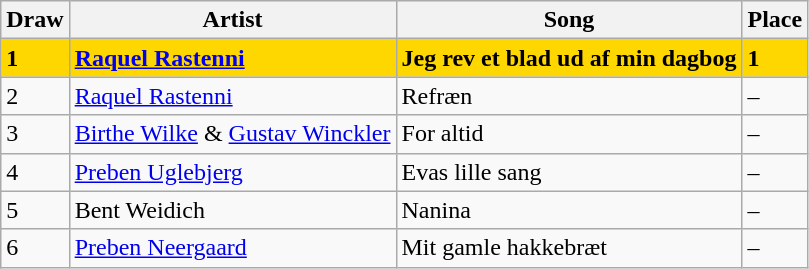<table class="sortable wikitable">
<tr>
<th>Draw</th>
<th>Artist</th>
<th>Song</th>
<th>Place</th>
</tr>
<tr style="background:gold; font-weight:bold;">
<td>1</td>
<td><a href='#'>Raquel Rastenni</a></td>
<td>Jeg rev et blad ud af min dagbog</td>
<td>1</td>
</tr>
<tr>
<td>2</td>
<td><a href='#'>Raquel Rastenni</a></td>
<td>Refræn</td>
<td>–</td>
</tr>
<tr>
<td>3</td>
<td><a href='#'>Birthe Wilke</a> & <a href='#'>Gustav Winckler</a></td>
<td>For altid</td>
<td>–</td>
</tr>
<tr>
<td>4</td>
<td><a href='#'>Preben Uglebjerg</a></td>
<td>Evas lille sang</td>
<td>–</td>
</tr>
<tr>
<td>5</td>
<td>Bent Weidich</td>
<td>Nanina</td>
<td>–</td>
</tr>
<tr>
<td>6</td>
<td><a href='#'>Preben Neergaard</a></td>
<td>Mit gamle hakkebræt</td>
<td>–</td>
</tr>
</table>
